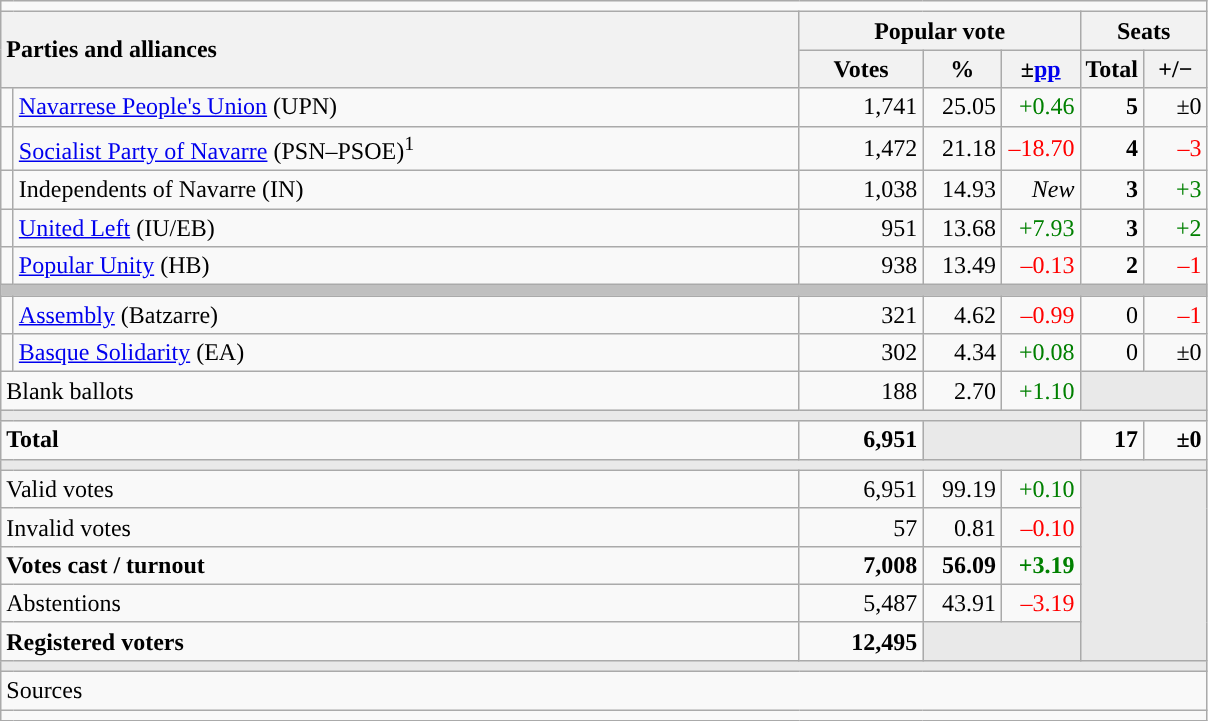<table class="wikitable" style="text-align:right;">
<tr>
<td colspan="7"></td>
</tr>
<tr>
<th style="text-align:left;" rowspan="2" colspan="2" width="525">Parties and alliances</th>
<th colspan="3">Popular vote</th>
<th colspan="2">Seats</th>
</tr>
<tr>
<th width="75">Votes</th>
<th width="45">%</th>
<th width="45">±<a href='#'>pp</a></th>
<th width="35">Total</th>
<th width="35">+/−</th>
</tr>
<tr>
<td width="1" style="color:inherit;background:"></td>
<td align="left"><a href='#'>Navarrese People's Union</a> (UPN)</td>
<td>1,741</td>
<td>25.05</td>
<td style="color:green;">+0.46</td>
<td><strong>5</strong></td>
<td>±0</td>
</tr>
<tr>
<td style="color:inherit;background:"></td>
<td align="left"><a href='#'>Socialist Party of Navarre</a> (PSN–PSOE)<sup>1</sup></td>
<td>1,472</td>
<td>21.18</td>
<td style="color:red;">–18.70</td>
<td><strong>4</strong></td>
<td style="color:red;">–3</td>
</tr>
<tr>
<td style="color:inherit;background:"></td>
<td align="left">Independents of Navarre (IN)</td>
<td>1,038</td>
<td>14.93</td>
<td><em>New</em></td>
<td><strong>3</strong></td>
<td style="color:green;">+3</td>
</tr>
<tr>
<td style="color:inherit;background:"></td>
<td align="left"><a href='#'>United Left</a> (IU/EB)</td>
<td>951</td>
<td>13.68</td>
<td style="color:green;">+7.93</td>
<td><strong>3</strong></td>
<td style="color:green;">+2</td>
</tr>
<tr>
<td style="color:inherit;background:"></td>
<td align="left"><a href='#'>Popular Unity</a> (HB)</td>
<td>938</td>
<td>13.49</td>
<td style="color:red;">–0.13</td>
<td><strong>2</strong></td>
<td style="color:red;">–1</td>
</tr>
<tr>
<td colspan="7" bgcolor="#C0C0C0"></td>
</tr>
<tr>
<td style="color:inherit;background:"></td>
<td align="left"><a href='#'>Assembly</a> (Batzarre)</td>
<td>321</td>
<td>4.62</td>
<td style="color:red;">–0.99</td>
<td>0</td>
<td style="color:red;">–1</td>
</tr>
<tr>
<td style="color:inherit;background:"></td>
<td align="left"><a href='#'>Basque Solidarity</a> (EA)</td>
<td>302</td>
<td>4.34</td>
<td style="color:green;">+0.08</td>
<td>0</td>
<td>±0</td>
</tr>
<tr>
<td align="left" colspan="2">Blank ballots</td>
<td>188</td>
<td>2.70</td>
<td style="color:green;">+1.10</td>
<td bgcolor="#E9E9E9" colspan="2"></td>
</tr>
<tr>
<td colspan="7" bgcolor="#E9E9E9"></td>
</tr>
<tr style="font-weight:bold;">
<td align="left" colspan="2">Total</td>
<td>6,951</td>
<td bgcolor="#E9E9E9" colspan="2"></td>
<td>17</td>
<td>±0</td>
</tr>
<tr>
<td colspan="7" bgcolor="#E9E9E9"></td>
</tr>
<tr>
<td align="left" colspan="2">Valid votes</td>
<td>6,951</td>
<td>99.19</td>
<td style="color:green;">+0.10</td>
<td bgcolor="#E9E9E9" colspan="2" rowspan="5"></td>
</tr>
<tr>
<td align="left" colspan="2">Invalid votes</td>
<td>57</td>
<td>0.81</td>
<td style="color:red;">–0.10</td>
</tr>
<tr style="font-weight:bold;">
<td align="left" colspan="2">Votes cast / turnout</td>
<td>7,008</td>
<td>56.09</td>
<td style="color:green;">+3.19</td>
</tr>
<tr>
<td align="left" colspan="2">Abstentions</td>
<td>5,487</td>
<td>43.91</td>
<td style="color:red;">–3.19</td>
</tr>
<tr style="font-weight:bold;">
<td align="left" colspan="2">Registered voters</td>
<td>12,495</td>
<td bgcolor="#E9E9E9" colspan="2"></td>
</tr>
<tr>
<td colspan="7" bgcolor="#E9E9E9"></td>
</tr>
<tr>
<td align="left" colspan="7">Sources</td>
</tr>
<tr>
<td colspan="7" style="text-align:left; max-width:790px;"></td>
</tr>
</table>
